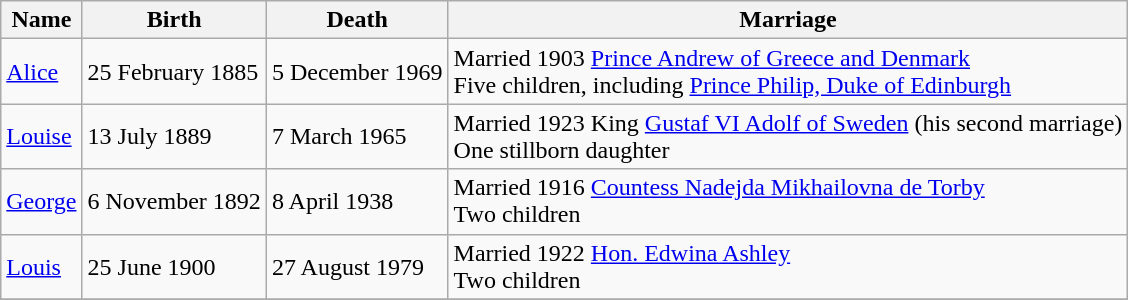<table class="wikitable">
<tr>
<th>Name</th>
<th>Birth</th>
<th>Death</th>
<th>Marriage</th>
</tr>
<tr>
<td><a href='#'>Alice</a></td>
<td>25 February 1885</td>
<td>5 December 1969</td>
<td>Married 1903 <a href='#'>Prince Andrew of Greece and Denmark</a><br>Five children, including <a href='#'>Prince Philip, Duke of Edinburgh</a></td>
</tr>
<tr>
<td><a href='#'>Louise</a></td>
<td>13 July 1889</td>
<td>7 March 1965</td>
<td>Married 1923 King <a href='#'>Gustaf VI Adolf of Sweden</a> (his second marriage)<br>One stillborn daughter</td>
</tr>
<tr>
<td><a href='#'>George</a></td>
<td>6 November 1892</td>
<td>8 April 1938</td>
<td>Married 1916 <a href='#'>Countess Nadejda Mikhailovna de Torby</a><br>Two children</td>
</tr>
<tr>
<td><a href='#'>Louis</a></td>
<td>25 June 1900</td>
<td>27 August 1979</td>
<td>Married 1922 <a href='#'>Hon. Edwina Ashley</a><br>Two children</td>
</tr>
<tr>
</tr>
</table>
